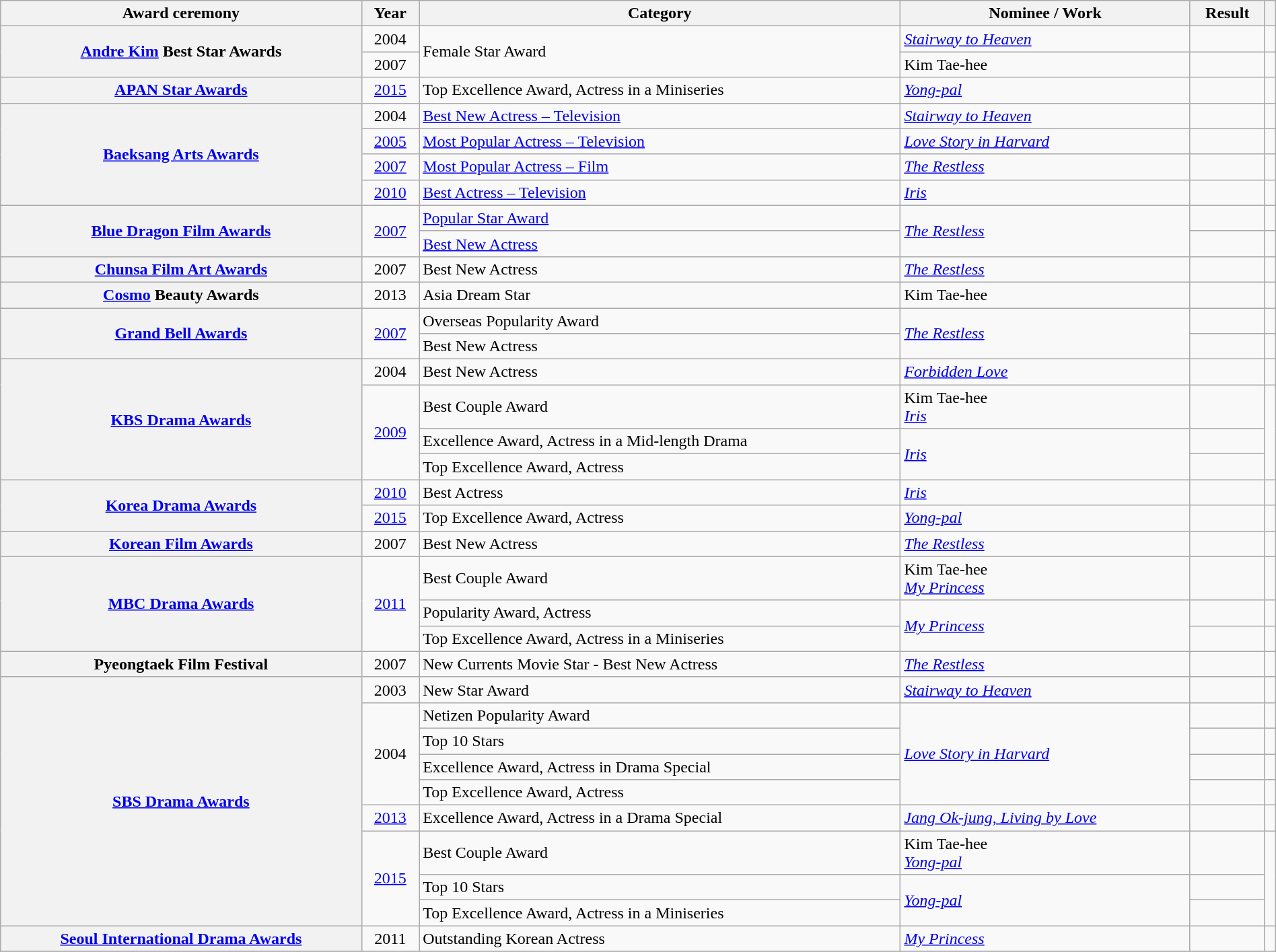<table class="wikitable plainrowheaders sortable" style="width:100%">
<tr>
<th scope="col">Award ceremony</th>
<th scope="col">Year</th>
<th scope="col">Category</th>
<th scope="col">Nominee / Work</th>
<th scope="col">Result</th>
<th scope="col" class="unsortable"></th>
</tr>
<tr>
<th scope="row" rowspan="2"><a href='#'>Andre Kim</a> Best Star Awards</th>
<td style="text-align:center">2004</td>
<td rowspan="2">Female Star Award</td>
<td><em><a href='#'>Stairway to Heaven</a></em></td>
<td></td>
<td style="text-align:center"></td>
</tr>
<tr>
<td style="text-align:center">2007</td>
<td>Kim Tae-hee</td>
<td></td>
<td style="text-align:center"></td>
</tr>
<tr>
<th scope="row"><a href='#'>APAN Star Awards</a></th>
<td style="text-align:center"><a href='#'>2015</a></td>
<td>Top Excellence Award, Actress in a Miniseries</td>
<td><em><a href='#'>Yong-pal</a></em></td>
<td></td>
<td></td>
</tr>
<tr>
<th scope="row" rowspan="4"><a href='#'>Baeksang Arts Awards</a></th>
<td style="text-align:center">2004</td>
<td><a href='#'>Best New Actress – Television</a></td>
<td><em><a href='#'>Stairway to Heaven</a></em></td>
<td></td>
<td style="text-align:center"></td>
</tr>
<tr>
<td style="text-align:center"><a href='#'>2005</a></td>
<td><a href='#'>Most Popular Actress – Television</a></td>
<td><em><a href='#'>Love Story in Harvard</a></em></td>
<td></td>
<td style="text-align:center"></td>
</tr>
<tr>
<td style="text-align:center"><a href='#'>2007</a></td>
<td><a href='#'>Most Popular Actress – Film</a></td>
<td><em><a href='#'>The Restless</a></em></td>
<td></td>
<td></td>
</tr>
<tr>
<td style="text-align:center"><a href='#'>2010</a></td>
<td><a href='#'>Best Actress – Television</a></td>
<td><em><a href='#'>Iris</a></em></td>
<td></td>
<td></td>
</tr>
<tr>
<th scope="row" rowspan="2"><a href='#'>Blue Dragon Film Awards</a></th>
<td style="text-align:center" rowspan="2"><a href='#'>2007</a></td>
<td><a href='#'>Popular Star Award</a></td>
<td rowspan="2"><em><a href='#'>The Restless</a></em></td>
<td></td>
<td style="text-align:center"></td>
</tr>
<tr>
<td><a href='#'>Best New Actress</a></td>
<td></td>
<td></td>
</tr>
<tr>
<th scope="row"><a href='#'>Chunsa Film Art Awards</a></th>
<td style="text-align:center">2007</td>
<td>Best New Actress</td>
<td><em><a href='#'>The Restless</a></em></td>
<td></td>
<td></td>
</tr>
<tr>
<th scope="row"><a href='#'>Cosmo</a> Beauty Awards</th>
<td style="text-align:center">2013</td>
<td>Asia Dream Star</td>
<td>Kim Tae-hee</td>
<td></td>
<td></td>
</tr>
<tr>
<th scope="row" rowspan="2"><a href='#'>Grand Bell Awards</a></th>
<td style="text-align:center" rowspan="2"><a href='#'>2007</a></td>
<td>Overseas Popularity Award</td>
<td rowspan="2"><em><a href='#'>The Restless</a></em></td>
<td></td>
<td style="text-align:center"></td>
</tr>
<tr>
<td>Best New Actress</td>
<td></td>
<td></td>
</tr>
<tr>
<th scope="row" rowspan="4"><a href='#'>KBS Drama Awards</a></th>
<td style="text-align:center">2004</td>
<td>Best New Actress</td>
<td><em><a href='#'>Forbidden Love</a></em></td>
<td></td>
<td style="text-align:center"></td>
</tr>
<tr>
<td style="text-align:center" rowspan="3"><a href='#'>2009</a></td>
<td>Best Couple Award</td>
<td>Kim Tae-hee <br><em><a href='#'>Iris</a></em></td>
<td></td>
<td style="text-align:center" rowspan="3"></td>
</tr>
<tr>
<td>Excellence Award, Actress in a Mid-length Drama</td>
<td rowspan="2"><em><a href='#'>Iris</a></em></td>
<td></td>
</tr>
<tr>
<td>Top Excellence Award, Actress</td>
<td></td>
</tr>
<tr>
<th scope="row" rowspan="2"><a href='#'>Korea Drama Awards</a></th>
<td style="text-align:center"><a href='#'>2010</a></td>
<td>Best Actress</td>
<td><em><a href='#'>Iris</a></em></td>
<td></td>
<td></td>
</tr>
<tr>
<td style="text-align:center"><a href='#'>2015</a></td>
<td>Top Excellence Award, Actress</td>
<td><em><a href='#'>Yong-pal</a></em></td>
<td></td>
<td style="text-align:center"></td>
</tr>
<tr>
<th scope="row"><a href='#'>Korean Film Awards</a></th>
<td style="text-align:center">2007</td>
<td>Best New Actress</td>
<td><em><a href='#'>The Restless</a></em></td>
<td></td>
<td></td>
</tr>
<tr>
<th scope="row" rowspan="3"><a href='#'>MBC Drama Awards</a></th>
<td style="text-align:center" rowspan="3"><a href='#'>2011</a></td>
<td>Best Couple Award</td>
<td>Kim Tae-hee <br><em><a href='#'>My Princess</a></em></td>
<td></td>
<td></td>
</tr>
<tr>
<td>Popularity Award, Actress</td>
<td rowspan="2"><em><a href='#'>My Princess</a></em></td>
<td></td>
<td></td>
</tr>
<tr>
<td>Top Excellence Award, Actress in a Miniseries</td>
<td></td>
<td></td>
</tr>
<tr>
<th scope="row">Pyeongtaek Film Festival</th>
<td style="text-align:center">2007</td>
<td>New Currents Movie Star - Best New Actress</td>
<td><em><a href='#'>The Restless</a></em></td>
<td></td>
<td></td>
</tr>
<tr>
<th scope="row" rowspan="9"><a href='#'>SBS Drama Awards</a></th>
<td style="text-align:center">2003</td>
<td>New Star Award</td>
<td><em><a href='#'>Stairway to Heaven</a></em></td>
<td></td>
<td style="text-align:center"></td>
</tr>
<tr>
<td style="text-align:center" rowspan="4">2004</td>
<td>Netizen Popularity Award</td>
<td rowspan="4"><em><a href='#'>Love Story in Harvard</a></em></td>
<td></td>
<td></td>
</tr>
<tr>
<td>Top 10 Stars</td>
<td></td>
<td></td>
</tr>
<tr>
<td>Excellence Award, Actress in Drama Special</td>
<td></td>
<td></td>
</tr>
<tr>
<td>Top Excellence Award, Actress</td>
<td></td>
<td></td>
</tr>
<tr>
<td style="text-align:center"><a href='#'>2013</a></td>
<td>Excellence Award, Actress in a Drama Special</td>
<td><em><a href='#'>Jang Ok-jung, Living by Love</a></em></td>
<td></td>
<td></td>
</tr>
<tr>
<td style="text-align:center" rowspan="3"><a href='#'>2015</a></td>
<td>Best Couple Award</td>
<td>Kim Tae-hee <br><em><a href='#'>Yong-pal</a></em></td>
<td></td>
<td style="text-align:center" rowspan="3"></td>
</tr>
<tr>
<td>Top 10 Stars</td>
<td rowspan="2"><em><a href='#'>Yong-pal</a></em></td>
<td></td>
</tr>
<tr>
<td>Top Excellence Award, Actress in a Miniseries</td>
<td></td>
</tr>
<tr>
<th scope="row"><a href='#'>Seoul International Drama Awards</a></th>
<td style="text-align:center">2011</td>
<td>Outstanding Korean Actress</td>
<td><em><a href='#'>My Princess</a></em></td>
<td></td>
<td></td>
</tr>
<tr>
</tr>
</table>
